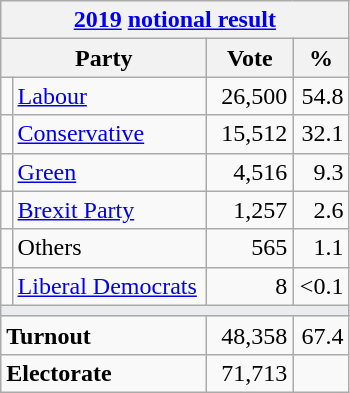<table class="wikitable">
<tr>
<th colspan="4"><a href='#'>2019</a> <a href='#'>notional result</a></th>
</tr>
<tr>
<th bgcolor="#DDDDFF" width="130px" colspan="2">Party</th>
<th bgcolor="#DDDDFF" width="50px">Vote</th>
<th bgcolor="#DDDDFF" width="30px">%</th>
</tr>
<tr>
<td></td>
<td><a href='#'>Labour</a></td>
<td align=right>26,500</td>
<td align=right>54.8</td>
</tr>
<tr>
<td></td>
<td><a href='#'>Conservative</a></td>
<td align=right>15,512</td>
<td align=right>32.1</td>
</tr>
<tr>
<td></td>
<td><a href='#'>Green</a></td>
<td align=right>4,516</td>
<td align=right>9.3</td>
</tr>
<tr>
<td></td>
<td><a href='#'>Brexit Party</a></td>
<td align=right>1,257</td>
<td align=right>2.6</td>
</tr>
<tr>
<td></td>
<td>Others</td>
<td align=right>565</td>
<td align=right>1.1</td>
</tr>
<tr>
<td></td>
<td><a href='#'>Liberal Democrats</a></td>
<td align=right>8</td>
<td align=right><0.1</td>
</tr>
<tr>
<td colspan="4" bgcolor="#EAECF0"></td>
</tr>
<tr>
<td colspan="2"><strong>Turnout</strong></td>
<td align=right>48,358</td>
<td align=right>67.4</td>
</tr>
<tr>
<td colspan="2"><strong>Electorate</strong></td>
<td align=right>71,713</td>
</tr>
</table>
